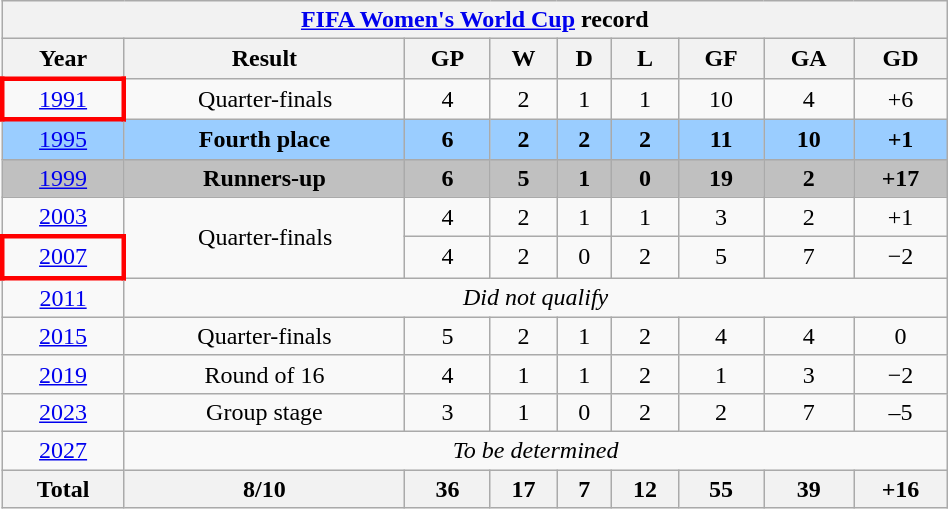<table class="wikitable" style="text-align: center; width:50%;">
<tr>
<th colspan=11><a href='#'>FIFA Women's World Cup</a> record</th>
</tr>
<tr>
<th>Year</th>
<th>Result</th>
<th>GP</th>
<th>W</th>
<th>D</th>
<th>L</th>
<th>GF</th>
<th>GA</th>
<th>GD</th>
</tr>
<tr>
<td style="border: 3px solid red"> <a href='#'>1991</a></td>
<td>Quarter-finals</td>
<td>4</td>
<td>2</td>
<td>1</td>
<td>1</td>
<td>10</td>
<td>4</td>
<td>+6</td>
</tr>
<tr style="background:#9acdff;">
<td> <a href='#'>1995</a></td>
<td><strong>Fourth place</strong></td>
<td><strong>6</strong></td>
<td><strong>2</strong></td>
<td><strong>2</strong></td>
<td><strong>2</strong></td>
<td><strong>11</strong></td>
<td><strong>10</strong></td>
<td><strong>+1</strong></td>
</tr>
<tr style="background:silver;">
<td> <a href='#'>1999</a></td>
<td><strong>Runners-up</strong></td>
<td><strong>6</strong></td>
<td><strong>5</strong></td>
<td><strong>1</strong></td>
<td><strong>0</strong></td>
<td><strong>19</strong></td>
<td><strong>2</strong></td>
<td><strong>+17</strong></td>
</tr>
<tr>
<td> <a href='#'>2003</a></td>
<td rowspan=2>Quarter-finals</td>
<td>4</td>
<td>2</td>
<td>1</td>
<td>1</td>
<td>3</td>
<td>2</td>
<td>+1</td>
</tr>
<tr>
<td style="border: 3px solid red"> <a href='#'>2007</a></td>
<td>4</td>
<td>2</td>
<td>0</td>
<td>2</td>
<td>5</td>
<td>7</td>
<td>−2</td>
</tr>
<tr>
<td> <a href='#'>2011</a></td>
<td colspan=8><em>Did not qualify</em></td>
</tr>
<tr>
<td> <a href='#'>2015</a></td>
<td>Quarter-finals</td>
<td>5</td>
<td>2</td>
<td>1</td>
<td>2</td>
<td>4</td>
<td>4</td>
<td>0</td>
</tr>
<tr>
<td> <a href='#'>2019</a></td>
<td>Round of 16</td>
<td>4</td>
<td>1</td>
<td>1</td>
<td>2</td>
<td>1</td>
<td>3</td>
<td>−2</td>
</tr>
<tr>
<td>  <a href='#'>2023</a></td>
<td>Group stage</td>
<td>3</td>
<td>1</td>
<td>0</td>
<td>2</td>
<td>2</td>
<td>7</td>
<td>–5</td>
</tr>
<tr>
<td> <a href='#'>2027</a></td>
<td colspan=8><em>To be determined</em></td>
</tr>
<tr>
<th>Total</th>
<th>8/10</th>
<th>36</th>
<th>17</th>
<th>7</th>
<th>12</th>
<th>55</th>
<th>39</th>
<th>+16</th>
</tr>
</table>
